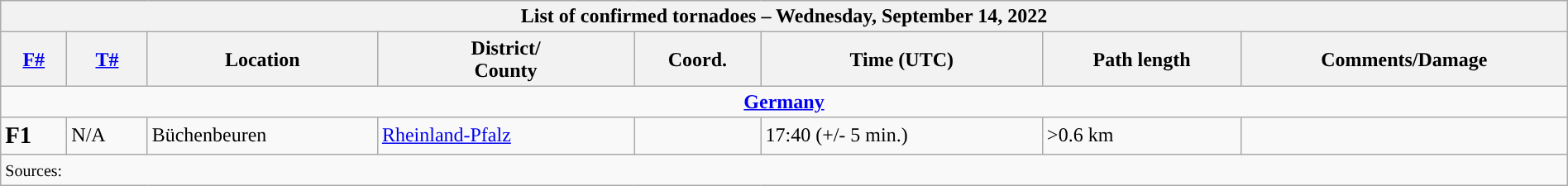<table class="wikitable collapsible" width="100%">
<tr>
<th colspan="8">List of confirmed tornadoes – Wednesday, September 14, 2022</th>
</tr>
<tr>
<th><a href='#'>F#</a></th>
<th><a href='#'>T#</a></th>
<th>Location</th>
<th>District/<br>County</th>
<th>Coord.</th>
<th>Time (UTC)</th>
<th>Path length</th>
<th>Comments/Damage</th>
</tr>
<tr>
<td colspan="8" align=center><strong><a href='#'>Germany</a></strong></td>
</tr>
<tr>
<td><big><strong>F1</strong></big></td>
<td>N/A</td>
<td>Büchenbeuren</td>
<td><a href='#'>Rheinland-Pfalz</a></td>
<td></td>
<td>17:40 (+/- 5 min.)</td>
<td>>0.6 km</td>
<td></td>
</tr>
<tr>
<td colspan="8"><small>Sources:  </small></td>
</tr>
</table>
